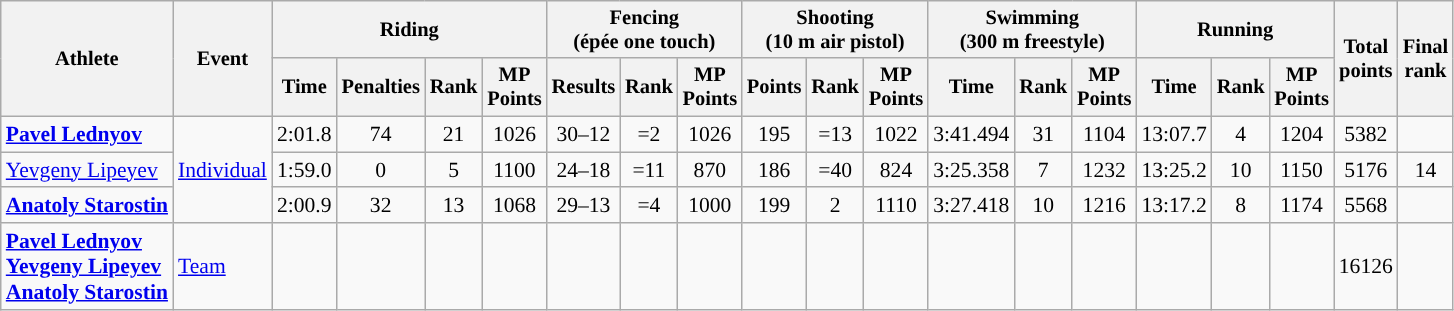<table class="wikitable" style="text-align:center;font-size:90%">
<tr style="font-size:95%">
<th rowspan=2>Athlete</th>
<th rowspan=2>Event</th>
<th colspan=4>Riding</th>
<th colspan=3>Fencing<br>(épée one touch)</th>
<th colspan=3>Shooting<br>(10 m air pistol)</th>
<th colspan=3>Swimming<br>(300 m freestyle)</th>
<th colspan=3>Running</th>
<th rowspan=2>Total<br>points</th>
<th rowspan=2>Final<br>rank</th>
</tr>
<tr style="font-size:95%">
<th>Time</th>
<th>Penalties</th>
<th>Rank</th>
<th>MP<br>Points</th>
<th>Results</th>
<th>Rank</th>
<th>MP<br>Points</th>
<th>Points</th>
<th>Rank</th>
<th>MP<br>Points</th>
<th>Time</th>
<th>Rank</th>
<th>MP<br>Points</th>
<th>Time</th>
<th>Rank</th>
<th>MP<br>Points</th>
</tr>
<tr align=center>
<td align="left"><strong><a href='#'>Pavel Lednyov</a></strong></td>
<td rowspan=3 align=left><a href='#'>Individual</a></td>
<td>2:01.8</td>
<td>74</td>
<td>21</td>
<td>1026</td>
<td>30–12</td>
<td>=2</td>
<td>1026</td>
<td>195</td>
<td>=13</td>
<td>1022</td>
<td>3:41.494</td>
<td>31</td>
<td>1104</td>
<td>13:07.7</td>
<td>4</td>
<td>1204</td>
<td>5382</td>
<td></td>
</tr>
<tr align=center>
<td align=left><a href='#'>Yevgeny Lipeyev</a></td>
<td>1:59.0</td>
<td>0</td>
<td>5</td>
<td>1100</td>
<td>24–18</td>
<td>=11</td>
<td>870</td>
<td>186</td>
<td>=40</td>
<td>824</td>
<td>3:25.358</td>
<td>7</td>
<td>1232</td>
<td>13:25.2</td>
<td>10</td>
<td>1150</td>
<td>5176</td>
<td>14</td>
</tr>
<tr align=center>
<td align=left><strong><a href='#'>Anatoly Starostin</a></strong></td>
<td>2:00.9</td>
<td>32</td>
<td>13</td>
<td>1068</td>
<td>29–13</td>
<td>=4</td>
<td>1000</td>
<td>199</td>
<td>2</td>
<td>1110</td>
<td>3:27.418</td>
<td>10</td>
<td>1216</td>
<td>13:17.2</td>
<td>8</td>
<td>1174</td>
<td>5568</td>
<td></td>
</tr>
<tr align=center>
<td align=left><strong><a href='#'>Pavel Lednyov</a><br><a href='#'>Yevgeny Lipeyev</a><br><a href='#'>Anatoly Starostin</a></strong></td>
<td align=left><a href='#'>Team</a></td>
<td></td>
<td></td>
<td></td>
<td></td>
<td></td>
<td></td>
<td></td>
<td></td>
<td></td>
<td></td>
<td></td>
<td></td>
<td></td>
<td></td>
<td></td>
<td></td>
<td>16126</td>
<td></td>
</tr>
</table>
